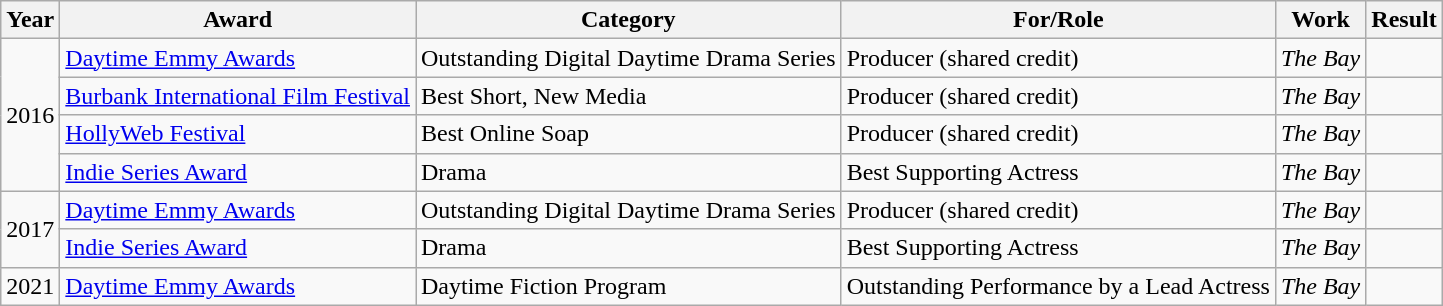<table class="wikitable">
<tr>
<th>Year</th>
<th>Award</th>
<th>Category</th>
<th>For/Role</th>
<th>Work</th>
<th>Result</th>
</tr>
<tr>
<td rowspan="4">2016</td>
<td><a href='#'>Daytime Emmy Awards</a></td>
<td>Outstanding Digital Daytime Drama Series</td>
<td>Producer (shared credit)</td>
<td><em>The Bay</em></td>
<td></td>
</tr>
<tr>
<td><a href='#'>Burbank International Film Festival</a></td>
<td>Best Short, New Media</td>
<td>Producer (shared credit)</td>
<td><em>The Bay</em></td>
<td></td>
</tr>
<tr>
<td><a href='#'>HollyWeb Festival</a></td>
<td>Best Online Soap</td>
<td>Producer (shared credit)</td>
<td><em>The Bay</em></td>
<td></td>
</tr>
<tr>
<td><a href='#'>Indie Series Award</a></td>
<td>Drama</td>
<td>Best Supporting Actress</td>
<td><em>The Bay</em></td>
<td></td>
</tr>
<tr>
<td rowspan="2">2017</td>
<td><a href='#'>Daytime Emmy Awards</a></td>
<td>Outstanding Digital Daytime Drama Series</td>
<td>Producer (shared credit)</td>
<td><em>The Bay</em></td>
<td></td>
</tr>
<tr>
<td><a href='#'>Indie Series Award</a></td>
<td>Drama</td>
<td>Best Supporting Actress</td>
<td><em>The Bay</em></td>
<td></td>
</tr>
<tr>
<td rowspan="2">2021</td>
<td><a href='#'>Daytime Emmy Awards</a></td>
<td>Daytime Fiction Program</td>
<td>Outstanding Performance by a Lead Actress</td>
<td><em>The Bay</em></td>
<td></td>
</tr>
</table>
